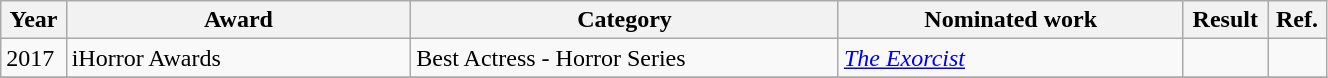<table width="70%" class="wikitable">
<tr>
<th width="10">Year</th>
<th width="200">Award</th>
<th width="250">Category</th>
<th width="200">Nominated work</th>
<th width="30">Result</th>
<th width="10">Ref.</th>
</tr>
<tr>
<td>2017</td>
<td>iHorror Awards</td>
<td>Best Actress - Horror Series</td>
<td><em><a href='#'>The Exorcist</a></em></td>
<td></td>
<td></td>
</tr>
<tr>
</tr>
</table>
